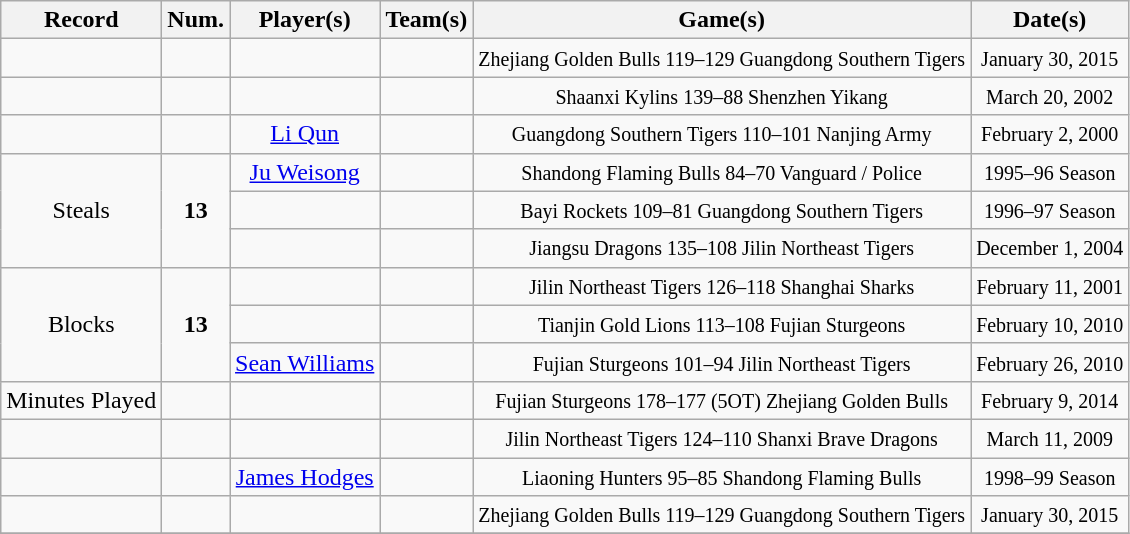<table class="wikitable">
<tr>
<th>Record</th>
<th>Num.</th>
<th>Player(s)</th>
<th>Team(s)</th>
<th>Game(s)</th>
<th>Date(s)</th>
</tr>
<tr>
<td></td>
<td></td>
<td></td>
<td></td>
<td style="text-align:center;"><small>Zhejiang Golden Bulls 119–129 Guangdong Southern Tigers</small></td>
<td style="text-align:center;"><small>January 30, 2015</small></td>
</tr>
<tr>
<td></td>
<td></td>
<td></td>
<td></td>
<td style="text-align:center;"><small>Shaanxi Kylins 139–88 Shenzhen Yikang</small></td>
<td style="text-align:center;"><small>March 20, 2002</small></td>
</tr>
<tr>
<td></td>
<td></td>
<td style="text-align:center;"> <a href='#'>Li Qun</a></td>
<td></td>
<td style="text-align:center;"><small>Guangdong Southern Tigers 110–101 Nanjing Army</small></td>
<td style="text-align:center;"><small>February 2, 2000</small></td>
</tr>
<tr>
<td rowspan=3 style="text-align:center;">Steals</td>
<td rowspan=3 style="text-align:center;"><strong>13</strong></td>
<td style="text-align:center;"> <a href='#'>Ju Weisong</a></td>
<td></td>
<td style="text-align:center;"><small>Shandong Flaming Bulls 84–70 Vanguard / Police</small></td>
<td style="text-align:center;"><small>1995–96 Season</small></td>
</tr>
<tr>
<td></td>
<td></td>
<td style="text-align:center;"><small>Bayi Rockets 109–81 Guangdong Southern Tigers</small></td>
<td style="text-align:center;"><small>1996–97 Season</small></td>
</tr>
<tr>
<td></td>
<td></td>
<td style="text-align:center;"><small>Jiangsu Dragons 135–108 Jilin Northeast Tigers</small></td>
<td style="text-align:center;"><small>December 1, 2004</small></td>
</tr>
<tr>
<td rowspan=3 style="text-align:center;">Blocks</td>
<td rowspan=3 style="text-align:center;"><strong>13</strong></td>
<td></td>
<td></td>
<td style="text-align:center;"><small>Jilin Northeast Tigers 126–118 Shanghai Sharks</small></td>
<td style="text-align:center;"><small>February 11, 2001</small></td>
</tr>
<tr>
<td></td>
<td></td>
<td style="text-align:center;"><small>Tianjin Gold Lions 113–108 Fujian Sturgeons</small></td>
<td style="text-align:center;"><small>February 10, 2010</small></td>
</tr>
<tr>
<td style="text-align:center;"> <a href='#'>Sean Williams</a></td>
<td></td>
<td style="text-align:center;"><small>Fujian Sturgeons 101–94 Jilin Northeast Tigers</small></td>
<td style="text-align:center;"><small>February 26, 2010</small></td>
</tr>
<tr>
<td style="text-align:center;">Minutes Played<br><small></small></td>
<td></td>
<td></td>
<td></td>
<td style="text-align:center;"><small>Fujian Sturgeons 178–177 (5OT) Zhejiang Golden Bulls</small></td>
<td style="text-align:center;"><small>February 9, 2014</small></td>
</tr>
<tr>
<td></td>
<td></td>
<td></td>
<td></td>
<td style="text-align:center;"><small>Jilin Northeast Tigers 124–110 Shanxi Brave Dragons</small></td>
<td style="text-align:center;"><small>March 11, 2009</small></td>
</tr>
<tr>
<td></td>
<td></td>
<td style="text-align:center;"> <a href='#'>James Hodges</a></td>
<td></td>
<td style="text-align:center;"><small>Liaoning Hunters 95–85 Shandong Flaming Bulls</small></td>
<td style="text-align:center;"><small>1998–99 Season</small></td>
</tr>
<tr>
<td></td>
<td></td>
<td></td>
<td></td>
<td style="text-align:center;"><small>Zhejiang Golden Bulls 119–129 Guangdong Southern Tigers</small></td>
<td style="text-align:center;"><small>January 30, 2015</small></td>
</tr>
<tr>
</tr>
</table>
